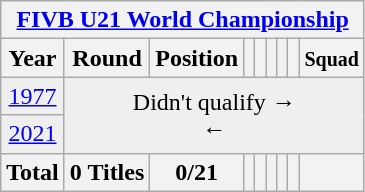<table class="wikitable" style="text-align: center;">
<tr>
<th colspan=9><a href='#'>FIVB U21 World Championship</a></th>
</tr>
<tr>
<th>Year</th>
<th>Round</th>
<th>Position</th>
<th></th>
<th></th>
<th></th>
<th></th>
<th></th>
<th><small>Squad</small></th>
</tr>
<tr bgcolor="efefef">
<td> <a href='#'>1977</a></td>
<td colspan=9 rowspan=2>Didn't qualify → <br> ←</td>
</tr>
<tr bgcolor="efefef">
<td>  <a href='#'>2021</a></td>
</tr>
<tr>
<th>Total</th>
<th>0 Titles</th>
<th>0/21</th>
<th></th>
<th></th>
<th></th>
<th></th>
<th></th>
<th></th>
</tr>
</table>
